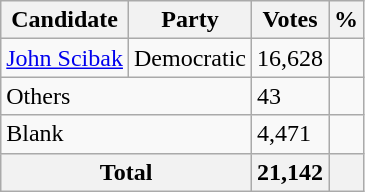<table class="wikitable">
<tr>
<th>Candidate</th>
<th>Party</th>
<th>Votes</th>
<th>%</th>
</tr>
<tr>
<td><a href='#'>John Scibak</a></td>
<td>Democratic</td>
<td>16,628</td>
<td></td>
</tr>
<tr>
<td colspan = 2>Others</td>
<td>43</td>
<td></td>
</tr>
<tr>
<td colspan = 2>Blank</td>
<td>4,471</td>
<td></td>
</tr>
<tr>
<th colspan = 2>Total</th>
<th>21,142</th>
<th></th>
</tr>
</table>
